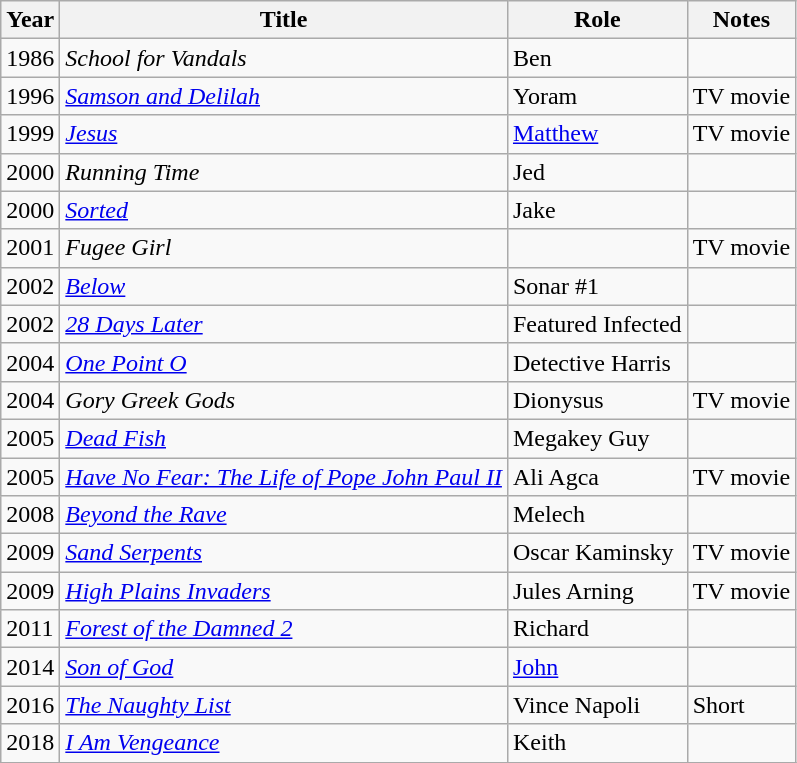<table class="wikitable sortable">
<tr>
<th>Year</th>
<th>Title</th>
<th>Role</th>
<th class="unsortable">Notes</th>
</tr>
<tr>
<td>1986</td>
<td><em>School for Vandals</em></td>
<td>Ben</td>
<td></td>
</tr>
<tr>
<td>1996</td>
<td><em><a href='#'>Samson and Delilah</a></em></td>
<td>Yoram</td>
<td>TV movie</td>
</tr>
<tr>
<td>1999</td>
<td><em><a href='#'>Jesus</a></em></td>
<td><a href='#'>Matthew</a></td>
<td>TV movie</td>
</tr>
<tr>
<td>2000</td>
<td><em>Running Time</em></td>
<td>Jed</td>
<td></td>
</tr>
<tr>
<td>2000</td>
<td><em><a href='#'>Sorted</a></em></td>
<td>Jake</td>
<td></td>
</tr>
<tr>
<td>2001</td>
<td><em>Fugee Girl</em></td>
<td></td>
<td>TV movie</td>
</tr>
<tr>
<td>2002</td>
<td><em><a href='#'>Below</a></em></td>
<td>Sonar #1</td>
<td></td>
</tr>
<tr>
<td>2002</td>
<td><em><a href='#'>28 Days Later</a></em></td>
<td>Featured Infected</td>
<td></td>
</tr>
<tr>
<td>2004</td>
<td><em><a href='#'>One Point O</a></em></td>
<td>Detective Harris</td>
<td></td>
</tr>
<tr>
<td>2004</td>
<td><em>Gory Greek Gods</em></td>
<td>Dionysus</td>
<td>TV movie</td>
</tr>
<tr>
<td>2005</td>
<td><em><a href='#'>Dead Fish</a></em></td>
<td>Megakey Guy</td>
<td></td>
</tr>
<tr>
<td>2005</td>
<td><em><a href='#'>Have No Fear: The Life of Pope John Paul II</a></em></td>
<td>Ali Agca</td>
<td>TV movie</td>
</tr>
<tr>
<td>2008</td>
<td><em><a href='#'>Beyond the Rave</a></em></td>
<td>Melech</td>
<td></td>
</tr>
<tr>
<td>2009</td>
<td><em><a href='#'>Sand Serpents</a></em></td>
<td>Oscar Kaminsky</td>
<td>TV movie</td>
</tr>
<tr>
<td>2009</td>
<td><em><a href='#'>High Plains Invaders</a></em></td>
<td>Jules Arning</td>
<td>TV movie</td>
</tr>
<tr>
<td>2011</td>
<td><em><a href='#'>Forest of the Damned 2</a></em></td>
<td>Richard</td>
<td></td>
</tr>
<tr>
<td>2014</td>
<td><em><a href='#'>Son of God</a></em></td>
<td><a href='#'>John</a></td>
<td></td>
</tr>
<tr>
<td>2016</td>
<td><em><a href='#'>The Naughty List</a></em></td>
<td>Vince Napoli</td>
<td>Short</td>
</tr>
<tr>
<td>2018</td>
<td><em><a href='#'>I Am Vengeance</a></em></td>
<td>Keith</td>
<td></td>
</tr>
<tr>
</tr>
</table>
